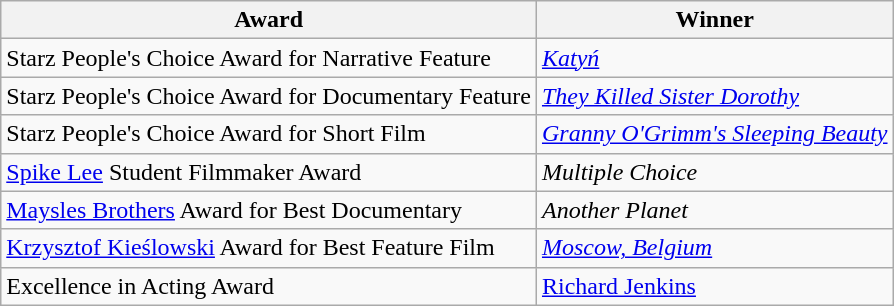<table class="wikitable">
<tr>
<th>Award</th>
<th>Winner</th>
</tr>
<tr>
<td>Starz People's Choice Award for Narrative Feature</td>
<td><em><a href='#'>Katyń</a></em></td>
</tr>
<tr>
<td>Starz People's Choice Award for Documentary Feature</td>
<td><em><a href='#'>They Killed Sister Dorothy</a></em></td>
</tr>
<tr>
<td>Starz People's Choice Award for Short Film</td>
<td><em><a href='#'>Granny O'Grimm's Sleeping Beauty</a></em></td>
</tr>
<tr>
<td><a href='#'>Spike Lee</a> Student Filmmaker Award</td>
<td><em>Multiple Choice</em></td>
</tr>
<tr>
<td><a href='#'>Maysles Brothers</a> Award for Best Documentary</td>
<td><em>Another Planet</em></td>
</tr>
<tr>
<td><a href='#'>Krzysztof Kieślowski</a> Award for Best Feature Film</td>
<td><em><a href='#'>Moscow, Belgium</a></em></td>
</tr>
<tr>
<td>Excellence in Acting Award</td>
<td><a href='#'>Richard Jenkins</a></td>
</tr>
</table>
